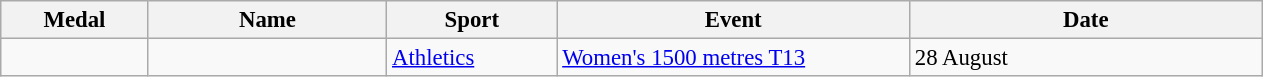<table class="wikitable sortable" style="font-size:95%">
<tr>
<th style="width:6em">Medal</th>
<th style="width:10em">Name</th>
<th style="width:7em">Sport</th>
<th style="width:15em">Event</th>
<th style="width:15em">Date</th>
</tr>
<tr>
<td></td>
<td></td>
<td><a href='#'>Athletics</a></td>
<td><a href='#'>Women's 1500 metres T13</a></td>
<td>28 August</td>
</tr>
</table>
